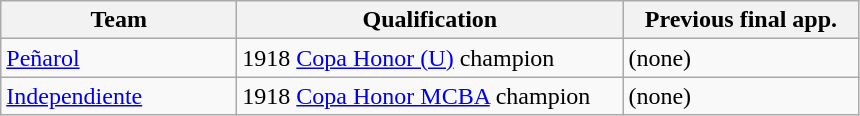<table class="wikitable">
<tr>
<th width=150px>Team</th>
<th width=250px>Qualification</th>
<th width=150px>Previous final app.</th>
</tr>
<tr>
<td> <a href='#'>Peñarol</a></td>
<td>1918 <a href='#'>Copa Honor (U)</a> champion</td>
<td>(none) </td>
</tr>
<tr>
<td> <a href='#'>Independiente</a></td>
<td>1918 <a href='#'>Copa Honor MCBA</a> champion</td>
<td>(none)</td>
</tr>
</table>
